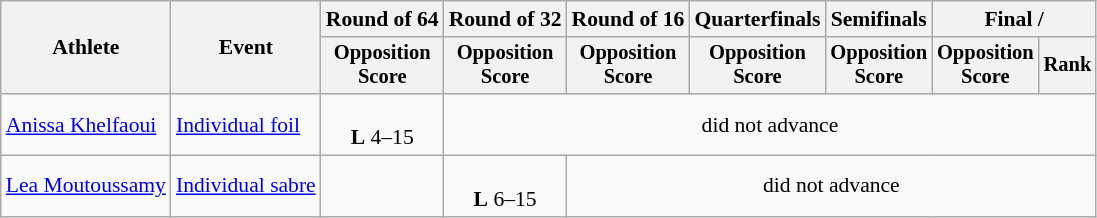<table class="wikitable" style="font-size:90%;">
<tr>
<th rowspan="2">Athlete</th>
<th rowspan="2">Event</th>
<th>Round of 64</th>
<th>Round of 32</th>
<th>Round of 16</th>
<th>Quarterfinals</th>
<th>Semifinals</th>
<th colspan=2>Final / </th>
</tr>
<tr style="font-size:95%">
<th>Opposition <br> Score</th>
<th>Opposition <br> Score</th>
<th>Opposition <br> Score</th>
<th>Opposition <br> Score</th>
<th>Opposition <br> Score</th>
<th>Opposition <br> Score</th>
<th>Rank</th>
</tr>
<tr align=center>
<td align=left><a href='#'>Anissa Khelfaoui</a></td>
<td align=left><a href='#'>Individual foil</a></td>
<td><br><strong>L</strong> 4–15</td>
<td colspan=6>did not advance</td>
</tr>
<tr align=center>
<td align=left><a href='#'>Lea Moutoussamy</a></td>
<td align=left><a href='#'>Individual sabre</a></td>
<td></td>
<td><br><strong>L</strong> 6–15</td>
<td colspan=5>did not advance</td>
</tr>
</table>
